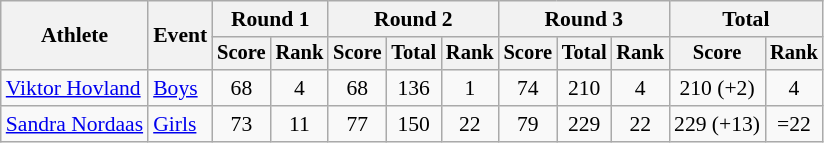<table class="wikitable" style="font-size:90%">
<tr>
<th rowspan="2">Athlete</th>
<th rowspan="2">Event</th>
<th colspan="2">Round 1</th>
<th colspan="3">Round 2</th>
<th colspan="3">Round 3</th>
<th colspan="2">Total</th>
</tr>
<tr style="font-size:95%">
<th>Score</th>
<th>Rank</th>
<th>Score</th>
<th>Total</th>
<th>Rank</th>
<th>Score</th>
<th>Total</th>
<th>Rank</th>
<th>Score</th>
<th>Rank</th>
</tr>
<tr align=center>
<td align=left><a href='#'>Viktor Hovland</a></td>
<td align=left><a href='#'>Boys</a></td>
<td>68</td>
<td>4</td>
<td>68</td>
<td>136</td>
<td>1</td>
<td>74</td>
<td>210</td>
<td>4</td>
<td>210 (+2)</td>
<td>4</td>
</tr>
<tr align=center>
<td align=left><a href='#'>Sandra Nordaas</a></td>
<td align=left><a href='#'>Girls</a></td>
<td>73</td>
<td>11</td>
<td>77</td>
<td>150</td>
<td>22</td>
<td>79</td>
<td>229</td>
<td>22</td>
<td>229 (+13)</td>
<td>=22</td>
</tr>
</table>
